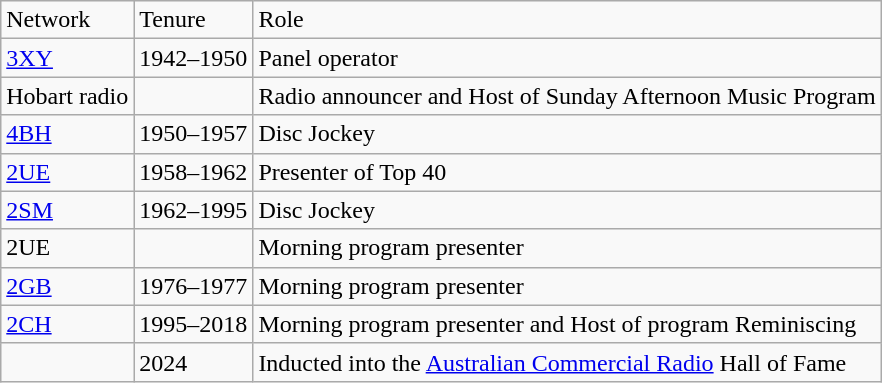<table class="wikitable">
<tr>
<td>Network</td>
<td>Tenure</td>
<td>Role</td>
</tr>
<tr>
<td><a href='#'>3XY</a></td>
<td>1942–1950</td>
<td>Panel operator</td>
</tr>
<tr>
<td>Hobart radio</td>
<td></td>
<td>Radio announcer and Host of Sunday Afternoon Music Program</td>
</tr>
<tr>
<td><a href='#'>4BH</a></td>
<td>1950–1957</td>
<td>Disc Jockey</td>
</tr>
<tr>
<td><a href='#'>2UE</a></td>
<td>1958–1962</td>
<td>Presenter of Top 40</td>
</tr>
<tr>
<td><a href='#'>2SM</a></td>
<td>1962–1995</td>
<td>Disc Jockey</td>
</tr>
<tr>
<td>2UE</td>
<td></td>
<td>Morning program presenter</td>
</tr>
<tr>
<td><a href='#'>2GB</a></td>
<td>1976–1977</td>
<td>Morning program presenter</td>
</tr>
<tr>
<td><a href='#'>2CH</a></td>
<td>1995–2018</td>
<td>Morning program presenter and Host of program Reminiscing</td>
</tr>
<tr>
<td></td>
<td>2024</td>
<td>Inducted into the <a href='#'>Australian Commercial Radio</a>  Hall of Fame</td>
</tr>
</table>
